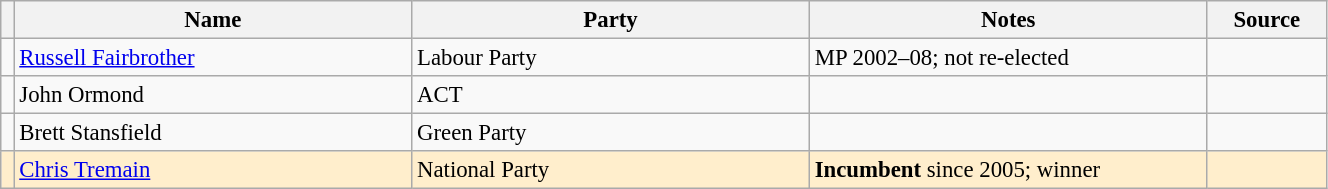<table class="wikitable" width="70%" style="font-size:95%;">
<tr>
<th width=1%></th>
<th width=30%>Name</th>
<th width=30%>Party</th>
<th width=30%>Notes</th>
<th width=9%>Source</th>
</tr>
<tr -->
<td bgcolor=></td>
<td><a href='#'>Russell Fairbrother</a></td>
<td>Labour Party</td>
<td>MP 2002–08; not re-elected</td>
<td></td>
</tr>
<tr -->
<td bgcolor=></td>
<td>John Ormond</td>
<td>ACT</td>
<td></td>
<td></td>
</tr>
<tr -->
<td bgcolor=></td>
<td>Brett Stansfield</td>
<td>Green Party</td>
<td></td>
<td></td>
</tr>
<tr ---- bgcolor=#FFEECC>
<td bgcolor=></td>
<td><a href='#'>Chris Tremain</a></td>
<td>National Party</td>
<td><strong>Incumbent</strong> since 2005; winner</td>
<td></td>
</tr>
</table>
